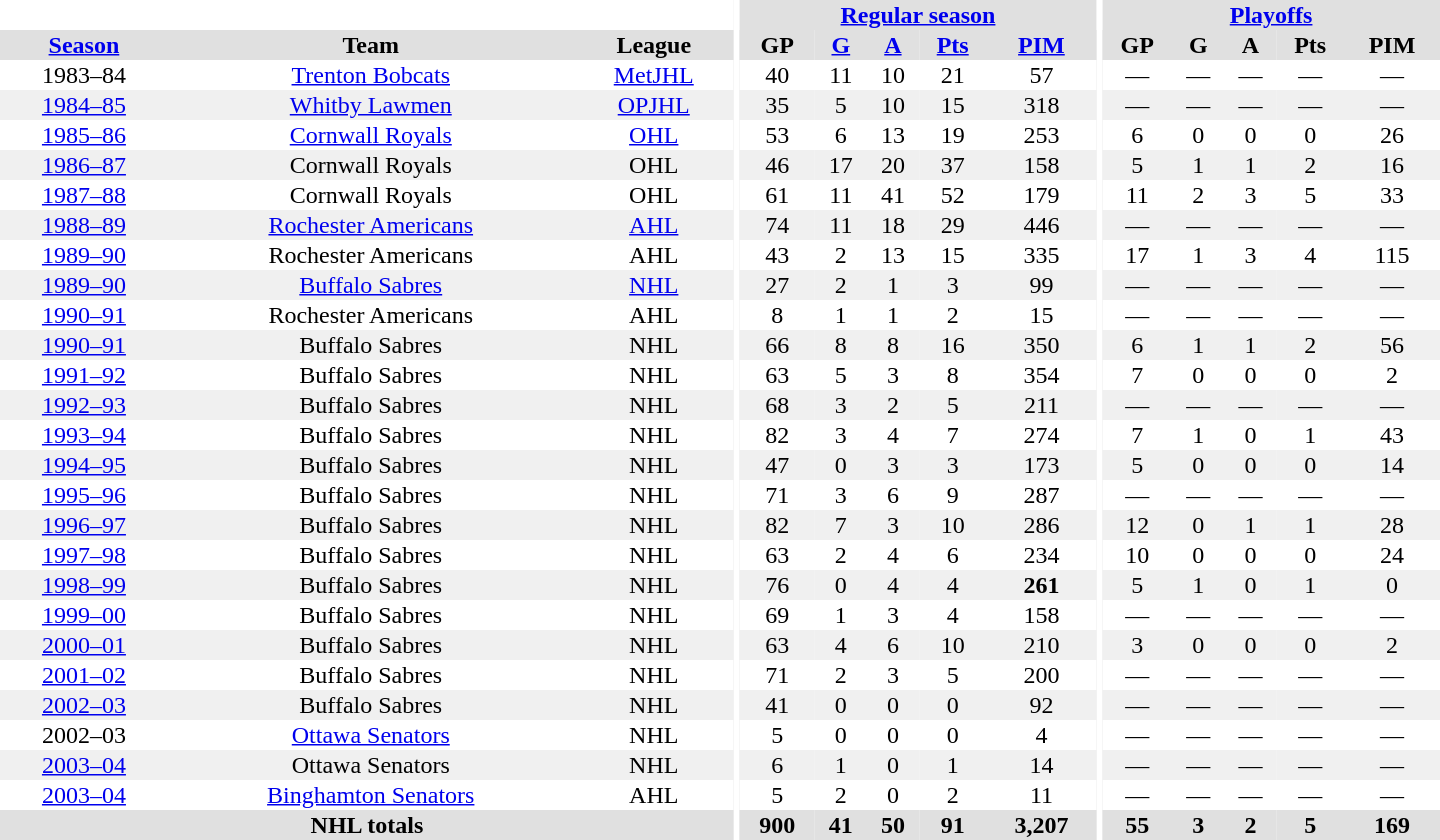<table border="0" cellpadding="1" cellspacing="0" style="text-align:center; width:60em">
<tr bgcolor="#e0e0e0">
<th colspan="3" bgcolor="#ffffff"></th>
<th rowspan="100" bgcolor="#ffffff"></th>
<th colspan="5"><a href='#'>Regular season</a></th>
<th rowspan="100" bgcolor="#ffffff"></th>
<th colspan="5"><a href='#'>Playoffs</a></th>
</tr>
<tr bgcolor="#e0e0e0">
<th><a href='#'>Season</a></th>
<th>Team</th>
<th>League</th>
<th>GP</th>
<th><a href='#'>G</a></th>
<th><a href='#'>A</a></th>
<th><a href='#'>Pts</a></th>
<th><a href='#'>PIM</a></th>
<th>GP</th>
<th>G</th>
<th>A</th>
<th>Pts</th>
<th>PIM</th>
</tr>
<tr>
<td>1983–84</td>
<td><a href='#'>Trenton Bobcats</a></td>
<td><a href='#'>MetJHL</a></td>
<td>40</td>
<td>11</td>
<td>10</td>
<td>21</td>
<td>57</td>
<td>—</td>
<td>—</td>
<td>—</td>
<td>—</td>
<td>—</td>
</tr>
<tr bgcolor="#f0f0f0">
<td><a href='#'>1984–85</a></td>
<td><a href='#'>Whitby Lawmen</a></td>
<td><a href='#'>OPJHL</a></td>
<td>35</td>
<td>5</td>
<td>10</td>
<td>15</td>
<td>318</td>
<td>—</td>
<td>—</td>
<td>—</td>
<td>—</td>
<td>—</td>
</tr>
<tr>
<td><a href='#'>1985–86</a></td>
<td><a href='#'>Cornwall Royals</a></td>
<td><a href='#'>OHL</a></td>
<td>53</td>
<td>6</td>
<td>13</td>
<td>19</td>
<td>253</td>
<td>6</td>
<td>0</td>
<td>0</td>
<td>0</td>
<td>26</td>
</tr>
<tr bgcolor="#f0f0f0">
<td><a href='#'>1986–87</a></td>
<td>Cornwall Royals</td>
<td>OHL</td>
<td>46</td>
<td>17</td>
<td>20</td>
<td>37</td>
<td>158</td>
<td>5</td>
<td>1</td>
<td>1</td>
<td>2</td>
<td>16</td>
</tr>
<tr>
<td><a href='#'>1987–88</a></td>
<td>Cornwall Royals</td>
<td>OHL</td>
<td>61</td>
<td>11</td>
<td>41</td>
<td>52</td>
<td>179</td>
<td>11</td>
<td>2</td>
<td>3</td>
<td>5</td>
<td>33</td>
</tr>
<tr bgcolor="#f0f0f0">
<td><a href='#'>1988–89</a></td>
<td><a href='#'>Rochester Americans</a></td>
<td><a href='#'>AHL</a></td>
<td>74</td>
<td>11</td>
<td>18</td>
<td>29</td>
<td>446</td>
<td>—</td>
<td>—</td>
<td>—</td>
<td>—</td>
<td>—</td>
</tr>
<tr>
<td><a href='#'>1989–90</a></td>
<td>Rochester Americans</td>
<td>AHL</td>
<td>43</td>
<td>2</td>
<td>13</td>
<td>15</td>
<td>335</td>
<td>17</td>
<td>1</td>
<td>3</td>
<td>4</td>
<td>115</td>
</tr>
<tr bgcolor="#f0f0f0">
<td><a href='#'>1989–90</a></td>
<td><a href='#'>Buffalo Sabres</a></td>
<td><a href='#'>NHL</a></td>
<td>27</td>
<td>2</td>
<td>1</td>
<td>3</td>
<td>99</td>
<td>—</td>
<td>—</td>
<td>—</td>
<td>—</td>
<td>—</td>
</tr>
<tr>
<td><a href='#'>1990–91</a></td>
<td>Rochester Americans</td>
<td>AHL</td>
<td>8</td>
<td>1</td>
<td>1</td>
<td>2</td>
<td>15</td>
<td>—</td>
<td>—</td>
<td>—</td>
<td>—</td>
<td>—</td>
</tr>
<tr bgcolor="#f0f0f0">
<td><a href='#'>1990–91</a></td>
<td>Buffalo Sabres</td>
<td>NHL</td>
<td>66</td>
<td>8</td>
<td>8</td>
<td>16</td>
<td>350</td>
<td>6</td>
<td>1</td>
<td>1</td>
<td>2</td>
<td>56</td>
</tr>
<tr>
<td><a href='#'>1991–92</a></td>
<td>Buffalo Sabres</td>
<td>NHL</td>
<td>63</td>
<td>5</td>
<td>3</td>
<td>8</td>
<td>354</td>
<td>7</td>
<td>0</td>
<td>0</td>
<td>0</td>
<td>2</td>
</tr>
<tr bgcolor="#f0f0f0">
<td><a href='#'>1992–93</a></td>
<td>Buffalo Sabres</td>
<td>NHL</td>
<td>68</td>
<td>3</td>
<td>2</td>
<td>5</td>
<td>211</td>
<td>—</td>
<td>—</td>
<td>—</td>
<td>—</td>
<td>—</td>
</tr>
<tr>
<td><a href='#'>1993–94</a></td>
<td>Buffalo Sabres</td>
<td>NHL</td>
<td>82</td>
<td>3</td>
<td>4</td>
<td>7</td>
<td>274</td>
<td>7</td>
<td>1</td>
<td>0</td>
<td>1</td>
<td>43</td>
</tr>
<tr bgcolor="#f0f0f0">
<td><a href='#'>1994–95</a></td>
<td>Buffalo Sabres</td>
<td>NHL</td>
<td>47</td>
<td>0</td>
<td>3</td>
<td>3</td>
<td>173</td>
<td>5</td>
<td>0</td>
<td>0</td>
<td>0</td>
<td>14</td>
</tr>
<tr>
<td><a href='#'>1995–96</a></td>
<td>Buffalo Sabres</td>
<td>NHL</td>
<td>71</td>
<td>3</td>
<td>6</td>
<td>9</td>
<td>287</td>
<td>—</td>
<td>—</td>
<td>—</td>
<td>—</td>
<td>—</td>
</tr>
<tr bgcolor="#f0f0f0">
<td><a href='#'>1996–97</a></td>
<td>Buffalo Sabres</td>
<td>NHL</td>
<td>82</td>
<td>7</td>
<td>3</td>
<td>10</td>
<td>286</td>
<td>12</td>
<td>0</td>
<td>1</td>
<td>1</td>
<td>28</td>
</tr>
<tr>
<td><a href='#'>1997–98</a></td>
<td>Buffalo Sabres</td>
<td>NHL</td>
<td>63</td>
<td>2</td>
<td>4</td>
<td>6</td>
<td>234</td>
<td>10</td>
<td>0</td>
<td>0</td>
<td>0</td>
<td>24</td>
</tr>
<tr bgcolor="#f0f0f0">
<td><a href='#'>1998–99</a></td>
<td>Buffalo Sabres</td>
<td>NHL</td>
<td>76</td>
<td>0</td>
<td>4</td>
<td>4</td>
<td><strong>261</strong></td>
<td>5</td>
<td>1</td>
<td>0</td>
<td>1</td>
<td>0</td>
</tr>
<tr>
<td><a href='#'>1999–00</a></td>
<td>Buffalo Sabres</td>
<td>NHL</td>
<td>69</td>
<td>1</td>
<td>3</td>
<td>4</td>
<td>158</td>
<td>—</td>
<td>—</td>
<td>—</td>
<td>—</td>
<td>—</td>
</tr>
<tr bgcolor="#f0f0f0">
<td><a href='#'>2000–01</a></td>
<td>Buffalo Sabres</td>
<td>NHL</td>
<td>63</td>
<td>4</td>
<td>6</td>
<td>10</td>
<td>210</td>
<td>3</td>
<td>0</td>
<td>0</td>
<td>0</td>
<td>2</td>
</tr>
<tr>
<td><a href='#'>2001–02</a></td>
<td>Buffalo Sabres</td>
<td>NHL</td>
<td>71</td>
<td>2</td>
<td>3</td>
<td>5</td>
<td>200</td>
<td>—</td>
<td>—</td>
<td>—</td>
<td>—</td>
<td>—</td>
</tr>
<tr bgcolor="#f0f0f0">
<td><a href='#'>2002–03</a></td>
<td>Buffalo Sabres</td>
<td>NHL</td>
<td>41</td>
<td>0</td>
<td>0</td>
<td>0</td>
<td>92</td>
<td>—</td>
<td>—</td>
<td>—</td>
<td>—</td>
<td>—</td>
</tr>
<tr>
<td>2002–03</td>
<td><a href='#'>Ottawa Senators</a></td>
<td>NHL</td>
<td>5</td>
<td>0</td>
<td>0</td>
<td>0</td>
<td>4</td>
<td>—</td>
<td>—</td>
<td>—</td>
<td>—</td>
<td>—</td>
</tr>
<tr bgcolor="#f0f0f0">
<td><a href='#'>2003–04</a></td>
<td>Ottawa Senators</td>
<td>NHL</td>
<td>6</td>
<td>1</td>
<td>0</td>
<td>1</td>
<td>14</td>
<td>—</td>
<td>—</td>
<td>—</td>
<td>—</td>
<td>—</td>
</tr>
<tr>
<td><a href='#'>2003–04</a></td>
<td><a href='#'>Binghamton Senators</a></td>
<td>AHL</td>
<td>5</td>
<td>2</td>
<td>0</td>
<td>2</td>
<td>11</td>
<td>—</td>
<td>—</td>
<td>—</td>
<td>—</td>
<td>—</td>
</tr>
<tr bgcolor="#e0e0e0">
<th colspan="3">NHL totals</th>
<th>900</th>
<th>41</th>
<th>50</th>
<th>91</th>
<th>3,207</th>
<th>55</th>
<th>3</th>
<th>2</th>
<th>5</th>
<th>169</th>
</tr>
</table>
